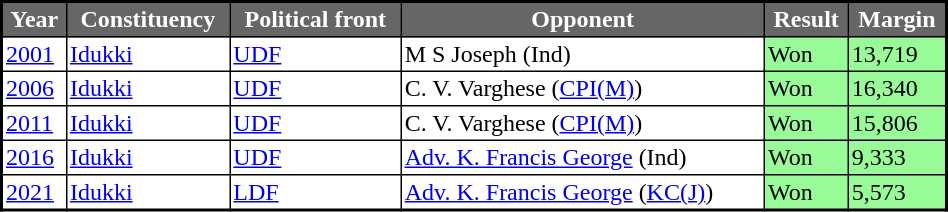<table width="50%" cellpadding="2" cellspacing="0" border="1" style="border-collapse: collapse; border: 2px #000000 solid" style="font-size: 94%;">
<tr>
<th style="background-color:#666666; color:white">Year</th>
<th style="background-color:#666666; color:white">Constituency</th>
<th style="background-color:#666666; color:white">Political front</th>
<th style="background-color:#666666; color:white">Opponent</th>
<th style="background-color:#666666; color:white">Result</th>
<th style="background-color:#666666; color:white">Margin</th>
</tr>
<tr --->
<td><a href='#'>2001</a></td>
<td><a href='#'>Idukki</a></td>
<td><a href='#'>UDF</a></td>
<td>M S Joseph (Ind)</td>
<td style="background: #98FB98;">Won</td>
<td style="background: #98FB98;">13,719</td>
</tr>
<tr --->
<td><a href='#'>2006</a></td>
<td><a href='#'>Idukki</a></td>
<td><a href='#'>UDF</a></td>
<td>C. V. Varghese (<a href='#'>CPI(M)</a>)</td>
<td style="background: #98FB98;">Won</td>
<td style="background: #98FB98;">16,340</td>
</tr>
<tr --->
<td><a href='#'>2011</a></td>
<td><a href='#'>Idukki</a></td>
<td><a href='#'>UDF</a></td>
<td>C. V. Varghese (<a href='#'>CPI(M)</a>)</td>
<td style="background: #98FB98;">Won</td>
<td style="background: #98FB98;">15,806</td>
</tr>
<tr --->
<td><a href='#'>2016</a></td>
<td><a href='#'>Idukki</a></td>
<td><a href='#'>UDF</a></td>
<td><a href='#'>Adv. K. Francis George</a> (Ind)</td>
<td style="background: #98FB98;">Won</td>
<td style="background: #98FB98;">9,333</td>
</tr>
<tr --->
<td><a href='#'>2021</a></td>
<td><a href='#'>Idukki</a></td>
<td><a href='#'>LDF</a></td>
<td><a href='#'>Adv. K. Francis George</a> (<a href='#'>KC(J)</a>)</td>
<td style="background: #98FB98;">Won</td>
<td style="background: #98FB98;">5,573</td>
</tr>
</table>
